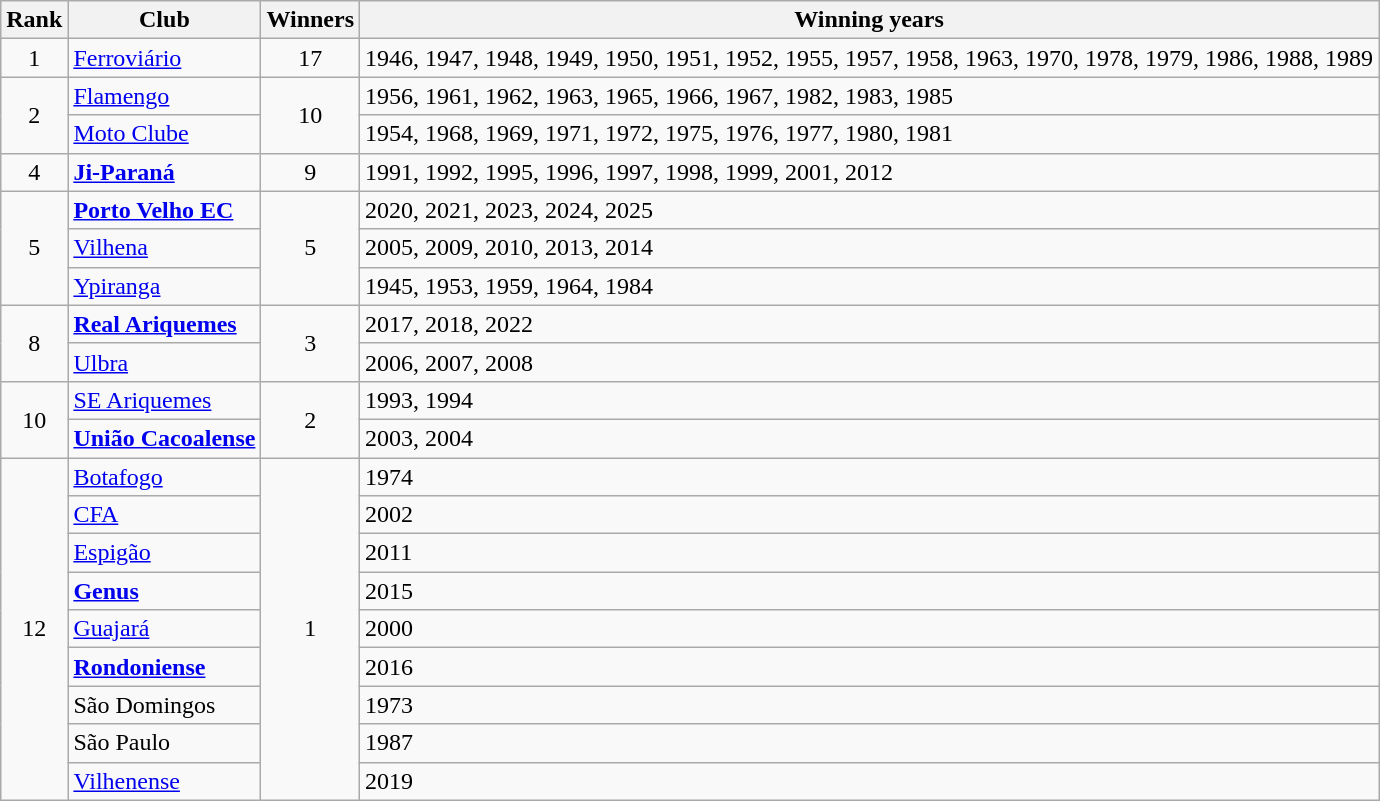<table class="wikitable sortable">
<tr>
<th>Rank</th>
<th>Club</th>
<th>Winners</th>
<th>Winning years</th>
</tr>
<tr>
<td align="center">1</td>
<td><a href='#'>Ferroviário</a></td>
<td align="center">17</td>
<td>1946, 1947, 1948, 1949, 1950, 1951, 1952, 1955, 1957, 1958, 1963, 1970, 1978, 1979, 1986, 1988, 1989</td>
</tr>
<tr>
<td rowspan=2 align="center">2</td>
<td><a href='#'>Flamengo</a></td>
<td rowspan=2 align="center">10</td>
<td>1956, 1961, 1962, 1963, 1965, 1966, 1967, 1982, 1983, 1985</td>
</tr>
<tr>
<td><a href='#'>Moto Clube</a></td>
<td>1954, 1968, 1969, 1971, 1972, 1975, 1976, 1977, 1980, 1981</td>
</tr>
<tr>
<td align="center">4</td>
<td><strong><a href='#'>Ji-Paraná</a></strong></td>
<td align="center">9</td>
<td>1991, 1992, 1995, 1996, 1997, 1998, 1999, 2001, 2012</td>
</tr>
<tr>
<td rowspan=3 align="center">5</td>
<td><strong><a href='#'>Porto Velho EC</a></strong></td>
<td rowspan=3 align="center">5</td>
<td>2020, 2021, 2023, 2024, 2025</td>
</tr>
<tr>
<td><a href='#'>Vilhena</a></td>
<td>2005, 2009, 2010, 2013, 2014</td>
</tr>
<tr>
<td><a href='#'>Ypiranga</a></td>
<td>1945, 1953, 1959, 1964, 1984</td>
</tr>
<tr>
<td rowspan=2 align="center">8</td>
<td><strong><a href='#'>Real Ariquemes</a></strong></td>
<td rowspan=2 align="center">3</td>
<td>2017, 2018, 2022</td>
</tr>
<tr>
<td><a href='#'>Ulbra</a></td>
<td>2006, 2007, 2008</td>
</tr>
<tr>
<td rowspan=2 align="center">10</td>
<td><a href='#'>SE Ariquemes</a></td>
<td rowspan=2 align="center">2</td>
<td>1993, 1994</td>
</tr>
<tr>
<td><strong><a href='#'>União Cacoalense</a></strong></td>
<td>2003, 2004</td>
</tr>
<tr>
<td rowspan=9 align="center">12</td>
<td><a href='#'>Botafogo</a></td>
<td rowspan=9 align="center">1</td>
<td>1974</td>
</tr>
<tr>
<td><a href='#'>CFA</a></td>
<td>2002</td>
</tr>
<tr>
<td><a href='#'>Espigão</a></td>
<td>2011</td>
</tr>
<tr>
<td><strong><a href='#'>Genus</a></strong></td>
<td>2015</td>
</tr>
<tr>
<td><a href='#'>Guajará</a></td>
<td>2000</td>
</tr>
<tr>
<td><strong><a href='#'>Rondoniense</a></strong></td>
<td>2016</td>
</tr>
<tr>
<td>São Domingos</td>
<td>1973</td>
</tr>
<tr>
<td>São Paulo</td>
<td>1987</td>
</tr>
<tr>
<td><a href='#'>Vilhenense</a></td>
<td>2019</td>
</tr>
</table>
